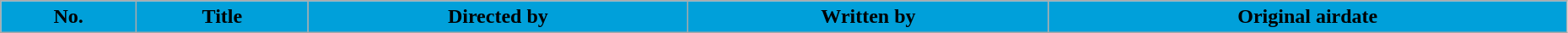<table class="wikitable plainrowheaders" style="width:98%;">
<tr>
<th style="background-color: #00A0DA;">No.</th>
<th style="background-color: #00A0DA;">Title</th>
<th style="background-color: #00A0DA;">Directed by</th>
<th style="background-color: #00A0DA;">Written by</th>
<th style="background-color: #00A0DA;">Original airdate<br>



</th>
</tr>
</table>
